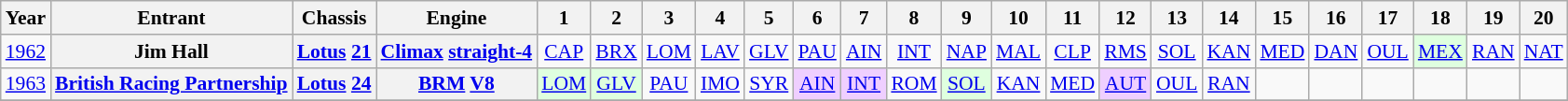<table class="wikitable" style="text-align:center; font-size:90%">
<tr>
<th>Year</th>
<th>Entrant</th>
<th>Chassis</th>
<th>Engine</th>
<th>1</th>
<th>2</th>
<th>3</th>
<th>4</th>
<th>5</th>
<th>6</th>
<th>7</th>
<th>8</th>
<th>9</th>
<th>10</th>
<th>11</th>
<th>12</th>
<th>13</th>
<th>14</th>
<th>15</th>
<th>16</th>
<th>17</th>
<th>18</th>
<th>19</th>
<th>20</th>
</tr>
<tr>
<td><a href='#'>1962</a></td>
<th>Jim Hall</th>
<th><a href='#'>Lotus</a> <a href='#'>21</a></th>
<th><a href='#'>Climax</a> <a href='#'>straight-4</a></th>
<td><a href='#'>CAP</a></td>
<td><a href='#'>BRX</a></td>
<td><a href='#'>LOM</a></td>
<td><a href='#'>LAV</a></td>
<td><a href='#'>GLV</a></td>
<td><a href='#'>PAU</a></td>
<td><a href='#'>AIN</a></td>
<td><a href='#'>INT</a></td>
<td><a href='#'>NAP</a></td>
<td><a href='#'>MAL</a></td>
<td><a href='#'>CLP</a></td>
<td><a href='#'>RMS</a></td>
<td><a href='#'>SOL</a></td>
<td><a href='#'>KAN</a></td>
<td><a href='#'>MED</a></td>
<td><a href='#'>DAN</a></td>
<td><a href='#'>OUL</a></td>
<td style="background:#DFFFDF;"><a href='#'>MEX</a><br></td>
<td><a href='#'>RAN</a></td>
<td><a href='#'>NAT</a></td>
</tr>
<tr>
<td><a href='#'>1963</a></td>
<th><a href='#'>British Racing Partnership</a></th>
<th><a href='#'>Lotus</a> <a href='#'>24</a></th>
<th><a href='#'>BRM</a> <a href='#'>V8</a></th>
<td style="background:#DFFFDF;"><a href='#'>LOM</a><br></td>
<td style="background:#DFFFDF;"><a href='#'>GLV</a><br></td>
<td><a href='#'>PAU</a></td>
<td><a href='#'>IMO</a></td>
<td><a href='#'>SYR</a></td>
<td style="background:#EFCFFF;"><a href='#'>AIN</a><br></td>
<td style="background:#EFCFFF;"><a href='#'>INT</a><br></td>
<td><a href='#'>ROM</a></td>
<td style="background:#DFFFDF;"><a href='#'>SOL</a><br></td>
<td><a href='#'>KAN</a></td>
<td><a href='#'>MED</a></td>
<td style="background:#EFCFFF;"><a href='#'>AUT</a><br></td>
<td><a href='#'>OUL</a></td>
<td><a href='#'>RAN</a></td>
<td></td>
<td></td>
<td></td>
<td></td>
<td></td>
<td></td>
</tr>
<tr>
</tr>
</table>
